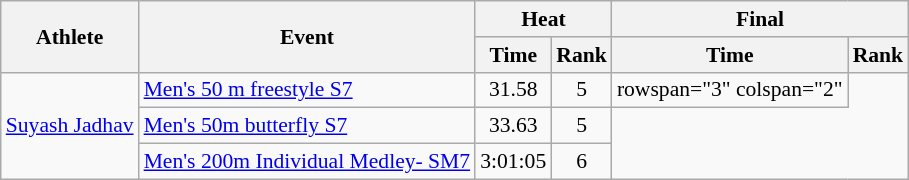<table class=wikitable style="font-size:90%">
<tr>
<th rowspan="2">Athlete</th>
<th rowspan="2">Event</th>
<th colspan="2">Heat</th>
<th colspan="2">Final</th>
</tr>
<tr>
<th>Time</th>
<th>Rank</th>
<th>Time</th>
<th>Rank</th>
</tr>
<tr align=center>
<td align=left rowspan="3"><a href='#'>Suyash Jadhav</a></td>
<td align=left><a href='#'>Men's 50 m freestyle S7</a></td>
<td>31.58</td>
<td>5</td>
<td>rowspan="3" colspan="2" </td>
</tr>
<tr align=center>
<td align=left><a href='#'>Men's 50m butterfly S7</a></td>
<td>33.63</td>
<td>5</td>
</tr>
<tr align=center>
<td align=left><a href='#'>Men's 200m Individual Medley- SM7</a></td>
<td>3:01:05</td>
<td>6</td>
</tr>
</table>
